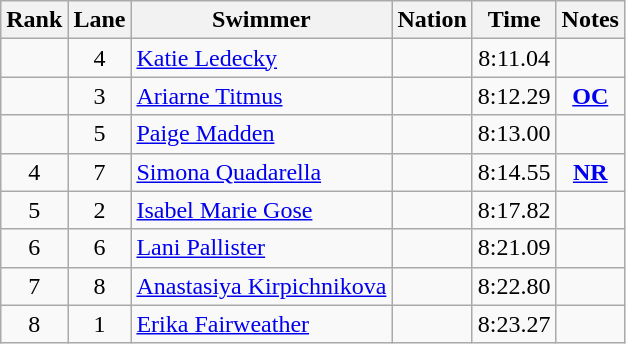<table class="wikitable sortable mw-collapsible" style="text-align:center">
<tr>
<th scope="col">Rank</th>
<th scope="col">Lane</th>
<th scope="col">Swimmer</th>
<th scope="col">Nation</th>
<th scope="col">Time</th>
<th scope="col">Notes</th>
</tr>
<tr>
<td></td>
<td>4</td>
<td align="left"><a href='#'>Katie Ledecky</a></td>
<td align="left"></td>
<td>8:11.04</td>
<td></td>
</tr>
<tr>
<td></td>
<td>3</td>
<td align="left"><a href='#'>Ariarne Titmus</a></td>
<td align="left"></td>
<td>8:12.29</td>
<td><strong><a href='#'>OC</a></strong></td>
</tr>
<tr>
<td></td>
<td>5</td>
<td align="left"><a href='#'>Paige Madden</a></td>
<td align="left"></td>
<td>8:13.00</td>
<td></td>
</tr>
<tr>
<td>4</td>
<td>7</td>
<td align="left"><a href='#'>Simona Quadarella</a></td>
<td align="left"></td>
<td>8:14.55</td>
<td><strong><a href='#'>NR</a></strong></td>
</tr>
<tr>
<td>5</td>
<td>2</td>
<td align="left"><a href='#'>Isabel Marie Gose</a></td>
<td align="left"></td>
<td>8:17.82</td>
<td></td>
</tr>
<tr>
<td>6</td>
<td>6</td>
<td align="left"><a href='#'>Lani Pallister</a></td>
<td align="left"></td>
<td>8:21.09</td>
<td></td>
</tr>
<tr>
<td>7</td>
<td>8</td>
<td align="left"><a href='#'>Anastasiya Kirpichnikova</a></td>
<td align="left"></td>
<td>8:22.80</td>
<td></td>
</tr>
<tr>
<td>8</td>
<td>1</td>
<td align="left"><a href='#'>Erika Fairweather</a></td>
<td align="left"></td>
<td>8:23.27</td>
<td></td>
</tr>
</table>
